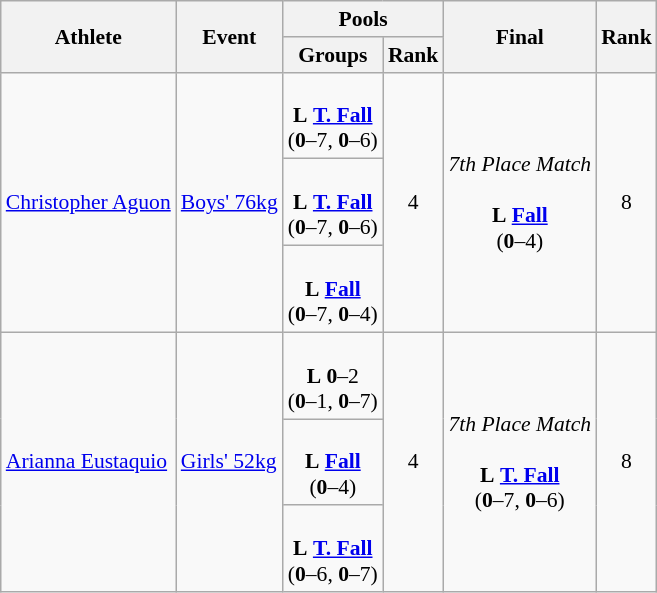<table class="wikitable" style="text-align:left; font-size:90%">
<tr>
<th rowspan="2">Athlete</th>
<th rowspan="2">Event</th>
<th colspan="2">Pools</th>
<th rowspan="2">Final</th>
<th rowspan="2">Rank</th>
</tr>
<tr>
<th>Groups</th>
<th>Rank</th>
</tr>
<tr>
<td rowspan="3"><a href='#'>Christopher Aguon</a></td>
<td rowspan="3"><a href='#'>Boys' 76kg</a></td>
<td align=center><br><strong>L</strong> <strong><a href='#'>T. Fall</a></strong><br>(<strong>0</strong>–7, <strong>0</strong>–6)</td>
<td rowspan="3" align=center>4</td>
<td align=center rowspan=3><em>7th Place Match</em><br><br><strong>L</strong> <strong><a href='#'>Fall</a></strong><br>(<strong>0</strong>–4)</td>
<td rowspan="3" align="center">8</td>
</tr>
<tr>
<td align=center><br><strong>L</strong> <strong><a href='#'>T. Fall</a></strong><br>(<strong>0</strong>–7, <strong>0</strong>–6)</td>
</tr>
<tr>
<td align=center><br><strong>L</strong> <strong><a href='#'>Fall</a></strong><br>(<strong>0</strong>–7, <strong>0</strong>–4)</td>
</tr>
<tr>
<td rowspan="3"><a href='#'>Arianna Eustaquio</a></td>
<td rowspan="3"><a href='#'>Girls' 52kg</a></td>
<td align=center><br><strong>L</strong> <strong>0</strong>–2<br>(<strong>0</strong>–1, <strong>0</strong>–7)</td>
<td rowspan="3" align=center>4</td>
<td align=center rowspan=3><em>7th Place Match</em><br><br><strong>L</strong> <strong><a href='#'>T. Fall</a></strong><br>(<strong>0</strong>–7, <strong>0</strong>–6)</td>
<td rowspan="3" align="center">8</td>
</tr>
<tr>
<td align=center><br><strong>L</strong> <strong><a href='#'>Fall</a></strong><br>(<strong>0</strong>–4)</td>
</tr>
<tr>
<td align=center><br><strong>L</strong> <strong><a href='#'>T. Fall</a></strong><br>(<strong>0</strong>–6, <strong>0</strong>–7)</td>
</tr>
</table>
